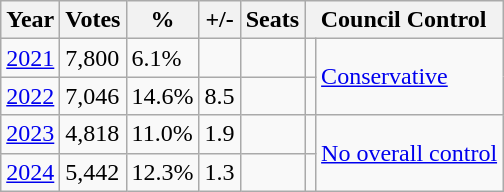<table class="wikitable">
<tr>
<th>Year</th>
<th>Votes</th>
<th>%</th>
<th>+/-</th>
<th>Seats</th>
<th colspan="2">Council Control</th>
</tr>
<tr>
<td><a href='#'>2021</a></td>
<td>7,800</td>
<td>6.1%</td>
<td></td>
<td></td>
<td></td>
<td rowspan="2"><a href='#'>Conservative</a></td>
</tr>
<tr>
<td><a href='#'>2022</a></td>
<td>7,046</td>
<td>14.6%</td>
<td>8.5</td>
<td></td>
<td></td>
</tr>
<tr>
<td><a href='#'>2023</a></td>
<td>4,818</td>
<td>11.0%</td>
<td>1.9</td>
<td></td>
<td></td>
<td rowspan="2"><a href='#'>No overall control</a></td>
</tr>
<tr>
<td><a href='#'>2024</a></td>
<td>5,442</td>
<td>12.3%</td>
<td>1.3</td>
<td></td>
<td></td>
</tr>
</table>
